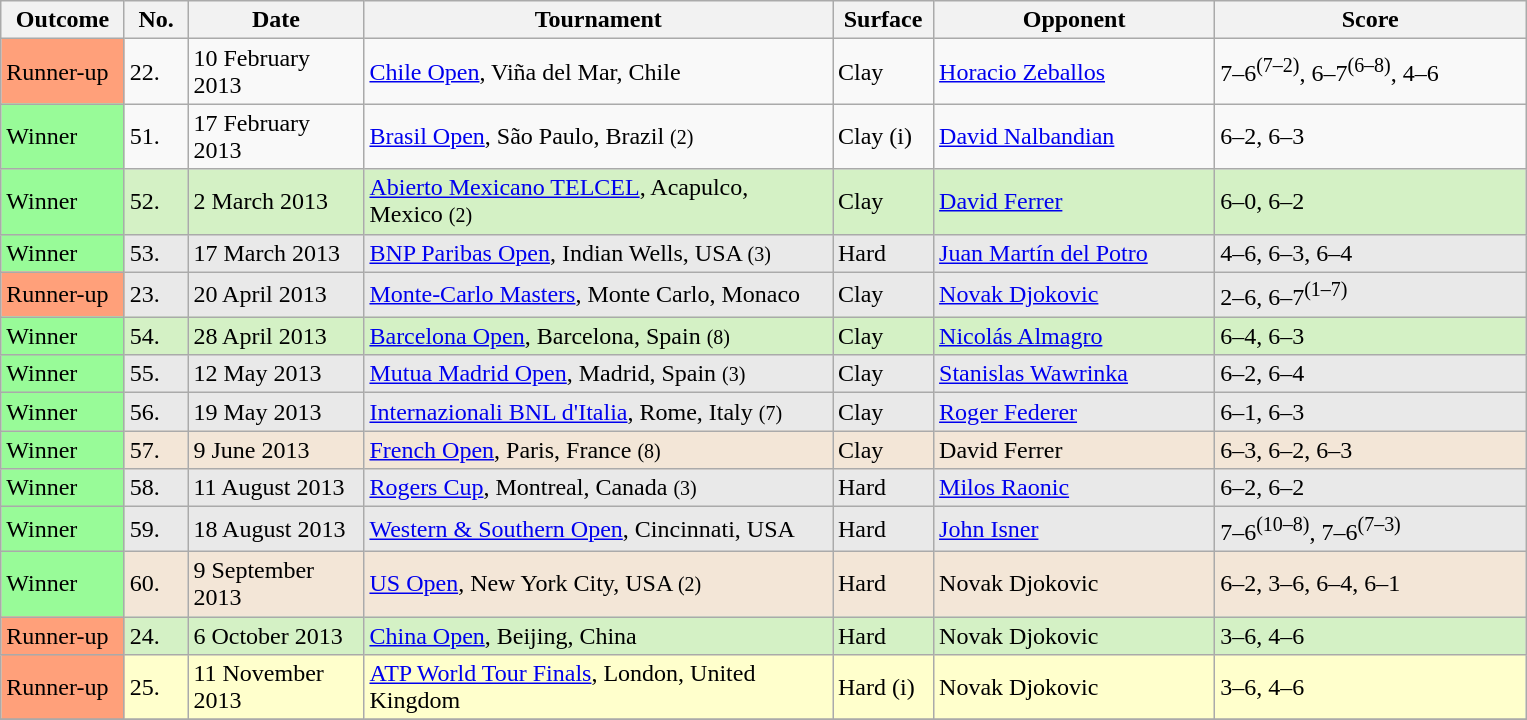<table class="sortable wikitable">
<tr>
<th width=75>Outcome</th>
<th width=35>No.</th>
<th width=110>Date</th>
<th width=305>Tournament</th>
<th width=60>Surface</th>
<th width=180>Opponent</th>
<th width=200>Score</th>
</tr>
<tr>
<td style="background:#ffa07a;">Runner-up</td>
<td>22.</td>
<td>10 February 2013</td>
<td><a href='#'>Chile Open</a>, Viña del Mar, Chile</td>
<td>Clay</td>
<td> <a href='#'>Horacio Zeballos</a></td>
<td>7–6<sup>(7–2)</sup>, 6–7<sup>(6–8)</sup>, 4–6</td>
</tr>
<tr>
<td style="background:#98fb98;">Winner</td>
<td>51.</td>
<td>17 February 2013</td>
<td><a href='#'>Brasil Open</a>, São Paulo, Brazil <small>(2)</small></td>
<td>Clay (i)</td>
<td> <a href='#'>David Nalbandian</a></td>
<td>6–2, 6–3</td>
</tr>
<tr style="background:#d4f1c5;">
<td style="background:#98fb98;">Winner</td>
<td>52.</td>
<td>2 March 2013</td>
<td><a href='#'>Abierto Mexicano TELCEL</a>, Acapulco, Mexico <small>(2)</small></td>
<td>Clay</td>
<td> <a href='#'>David Ferrer</a></td>
<td>6–0, 6–2</td>
</tr>
<tr style="background:#e9e9e9;">
<td style="background:#98fb98;">Winner</td>
<td>53.</td>
<td>17 March 2013</td>
<td><a href='#'>BNP Paribas Open</a>, Indian Wells, USA <small>(3)</small></td>
<td>Hard</td>
<td> <a href='#'>Juan Martín del Potro</a></td>
<td>4–6, 6–3, 6–4</td>
</tr>
<tr style="background:#e9e9e9;">
<td style="background:#ffa07a;">Runner-up</td>
<td>23.</td>
<td>20 April 2013</td>
<td><a href='#'>Monte-Carlo Masters</a>, Monte Carlo, Monaco</td>
<td>Clay</td>
<td> <a href='#'>Novak Djokovic</a></td>
<td>2–6, 6–7<sup>(1–7)</sup></td>
</tr>
<tr style="background:#d4f1c5;">
<td style="background:#98fb98;">Winner</td>
<td>54.</td>
<td>28 April 2013</td>
<td><a href='#'>Barcelona Open</a>, Barcelona, Spain <small>(8)</small></td>
<td>Clay</td>
<td> <a href='#'>Nicolás Almagro</a></td>
<td>6–4, 6–3</td>
</tr>
<tr style="background:#e9e9e9;">
<td style="background:#98fb98;">Winner</td>
<td>55.</td>
<td>12 May 2013</td>
<td><a href='#'>Mutua Madrid Open</a>, Madrid, Spain <small>(3)</small></td>
<td>Clay</td>
<td> <a href='#'>Stanislas Wawrinka</a></td>
<td>6–2, 6–4</td>
</tr>
<tr style="background:#e9e9e9;">
<td style="background:#98fb98;">Winner</td>
<td>56.</td>
<td>19 May 2013</td>
<td><a href='#'>Internazionali BNL d'Italia</a>, Rome, Italy <small>(7)</small></td>
<td>Clay</td>
<td> <a href='#'>Roger Federer</a></td>
<td>6–1, 6–3</td>
</tr>
<tr style="background:#f3e6d7;">
<td style="background:#98fb98;">Winner</td>
<td>57.</td>
<td>9 June 2013</td>
<td><a href='#'>French Open</a>, Paris, France <small>(8)</small></td>
<td>Clay</td>
<td> David Ferrer</td>
<td>6–3, 6–2, 6–3</td>
</tr>
<tr style="background:#e9e9e9;">
<td style="background:#98fb98;">Winner</td>
<td>58.</td>
<td>11 August 2013</td>
<td><a href='#'>Rogers Cup</a>, Montreal, Canada <small>(3)</small></td>
<td>Hard</td>
<td> <a href='#'>Milos Raonic</a></td>
<td>6–2, 6–2</td>
</tr>
<tr style="background:#e9e9e9;">
<td style="background:#98fb98;">Winner</td>
<td>59.</td>
<td>18 August 2013</td>
<td><a href='#'>Western & Southern Open</a>, Cincinnati, USA</td>
<td>Hard</td>
<td> <a href='#'>John Isner</a></td>
<td>7–6<sup>(10–8)</sup>, 7–6<sup>(7–3)</sup></td>
</tr>
<tr style="background:#f3e6d7;">
<td style="background:#98fb98;">Winner</td>
<td>60.</td>
<td>9 September 2013</td>
<td><a href='#'>US Open</a>, New York City, USA <small>(2)</small></td>
<td>Hard</td>
<td> Novak Djokovic</td>
<td>6–2, 3–6, 6–4, 6–1</td>
</tr>
<tr style="background:#d4f1c5;">
<td style="background:#ffa07a;">Runner-up</td>
<td>24.</td>
<td>6 October 2013</td>
<td><a href='#'>China Open</a>, Beijing, China</td>
<td>Hard</td>
<td> Novak Djokovic</td>
<td>3–6, 4–6</td>
</tr>
<tr style="background:#ffc;">
<td style="background:#ffa07a;">Runner-up</td>
<td>25.</td>
<td>11 November 2013</td>
<td><a href='#'>ATP World Tour Finals</a>, London, United Kingdom</td>
<td>Hard (i)</td>
<td> Novak Djokovic</td>
<td>3–6, 4–6</td>
</tr>
<tr style="background:#ffc;">
</tr>
</table>
